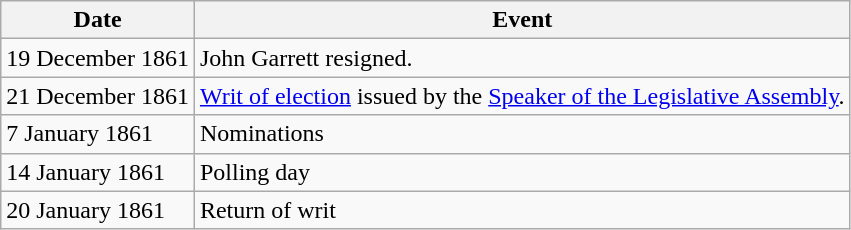<table class="wikitable">
<tr>
<th>Date</th>
<th>Event</th>
</tr>
<tr>
<td>19 December 1861</td>
<td>John Garrett resigned.</td>
</tr>
<tr>
<td>21 December 1861</td>
<td><a href='#'>Writ of election</a> issued by the <a href='#'>Speaker of the Legislative Assembly</a>.</td>
</tr>
<tr>
<td>7 January 1861</td>
<td>Nominations</td>
</tr>
<tr>
<td>14 January 1861</td>
<td>Polling day</td>
</tr>
<tr>
<td>20 January 1861</td>
<td>Return of writ</td>
</tr>
</table>
